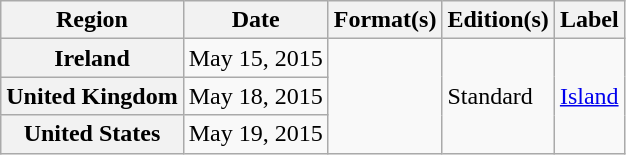<table class="wikitable plainrowheaders">
<tr>
<th scope="col">Region</th>
<th scope="col">Date</th>
<th scope="col">Format(s)</th>
<th scope="col">Edition(s)</th>
<th scope="col">Label</th>
</tr>
<tr>
<th scope="row">Ireland</th>
<td>May 15, 2015</td>
<td rowspan="3"></td>
<td rowspan="3">Standard</td>
<td rowspan="3"><a href='#'>Island</a></td>
</tr>
<tr>
<th scope="row">United Kingdom</th>
<td>May 18, 2015</td>
</tr>
<tr>
<th scope="row">United States</th>
<td>May 19, 2015</td>
</tr>
</table>
